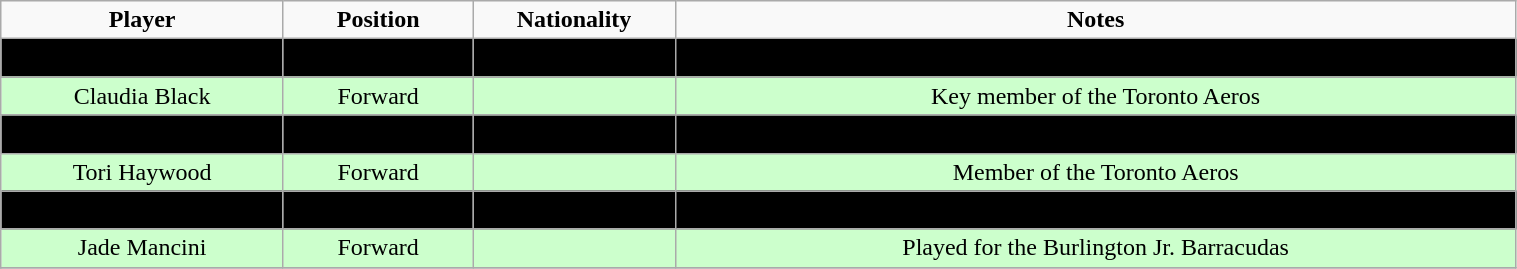<table class="wikitable" width="80%">
<tr align="center"  style=>
<td><strong>Player</strong></td>
<td><strong>Position</strong></td>
<td><strong>Nationality</strong></td>
<td><strong>Notes</strong></td>
</tr>
<tr align="center" bgcolor=" ">
<td>Taylor Baker</td>
<td>Defender</td>
<td></td>
<td>One of 3 recruits from the Toronto Aeros</td>
</tr>
<tr align="center" bgcolor="#ccffcc">
<td>Claudia Black</td>
<td>Forward</td>
<td></td>
<td>Key member of the Toronto Aeros</td>
</tr>
<tr align="center" bgcolor=" ">
<td>Madison Farrand</td>
<td>Goaltender</td>
<td></td>
<td>Played with the Washington Pride</td>
</tr>
<tr align="center" bgcolor="#ccffcc">
<td>Tori Haywood</td>
<td>Forward</td>
<td></td>
<td>Member of the Toronto Aeros</td>
</tr>
<tr align="center" bgcolor=" ">
<td>Terra Lanteigne</td>
<td>Goaltender</td>
<td></td>
<td>Tended the net for Metro Boston Pizza (Nova Scotia)</td>
</tr>
<tr align="center" bgcolor="#ccffcc">
<td>Jade Mancini</td>
<td>Forward</td>
<td></td>
<td>Played for the Burlington Jr. Barracudas</td>
</tr>
<tr align="center" bgcolor=" ">
</tr>
</table>
